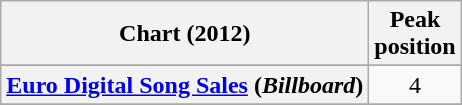<table class="wikitable sortable plainrowheaders" style="text-align:center">
<tr>
<th scope="col">Chart (2012)</th>
<th scope="col">Peak<br>position</th>
</tr>
<tr>
</tr>
<tr>
</tr>
<tr>
</tr>
<tr>
</tr>
<tr>
</tr>
<tr>
<th scope="row"><a href='#'>Euro Digital Song Sales</a> (<em>Billboard</em>)</th>
<td>4</td>
</tr>
<tr>
</tr>
<tr>
</tr>
<tr>
</tr>
<tr>
</tr>
<tr>
</tr>
<tr>
</tr>
<tr>
</tr>
<tr>
</tr>
<tr>
</tr>
<tr>
</tr>
<tr>
</tr>
<tr>
</tr>
</table>
